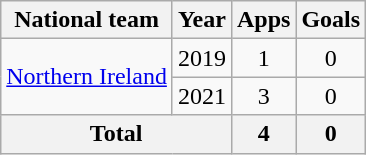<table class="wikitable" style="text-align: center;">
<tr>
<th>National team</th>
<th>Year</th>
<th>Apps</th>
<th>Goals</th>
</tr>
<tr>
<td rowspan="2"><a href='#'>Northern Ireland</a></td>
<td>2019</td>
<td>1</td>
<td>0</td>
</tr>
<tr>
<td>2021</td>
<td>3</td>
<td>0</td>
</tr>
<tr>
<th colspan="2">Total</th>
<th>4</th>
<th>0</th>
</tr>
</table>
